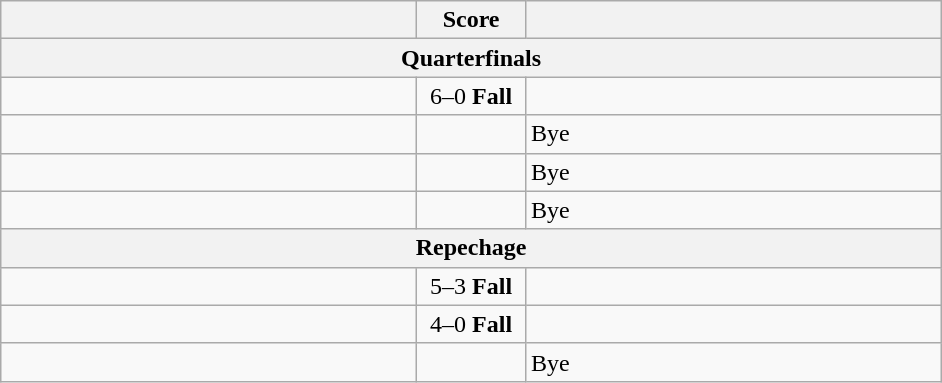<table class="wikitable" style="text-align: left;">
<tr>
<th align="right" width="270"></th>
<th width="65">Score</th>
<th align="left" width="270"></th>
</tr>
<tr>
<th colspan="3">Quarterfinals</th>
</tr>
<tr>
<td><strong></strong></td>
<td align=center>6–0 <strong>Fall</strong></td>
<td></td>
</tr>
<tr>
<td><strong></strong></td>
<td align=center></td>
<td>Bye</td>
</tr>
<tr>
<td><strong></strong></td>
<td align=center></td>
<td>Bye</td>
</tr>
<tr>
<td><strong></strong></td>
<td align=center></td>
<td>Bye</td>
</tr>
<tr>
<th colspan="3">Repechage</th>
</tr>
<tr>
<td><strong></strong></td>
<td align=center>5–3 <strong>Fall</strong></td>
<td></td>
</tr>
<tr>
<td><strong></strong></td>
<td align=center>4–0 <strong>Fall</strong></td>
<td></td>
</tr>
<tr>
<td><strong></strong></td>
<td align=center></td>
<td>Bye</td>
</tr>
</table>
